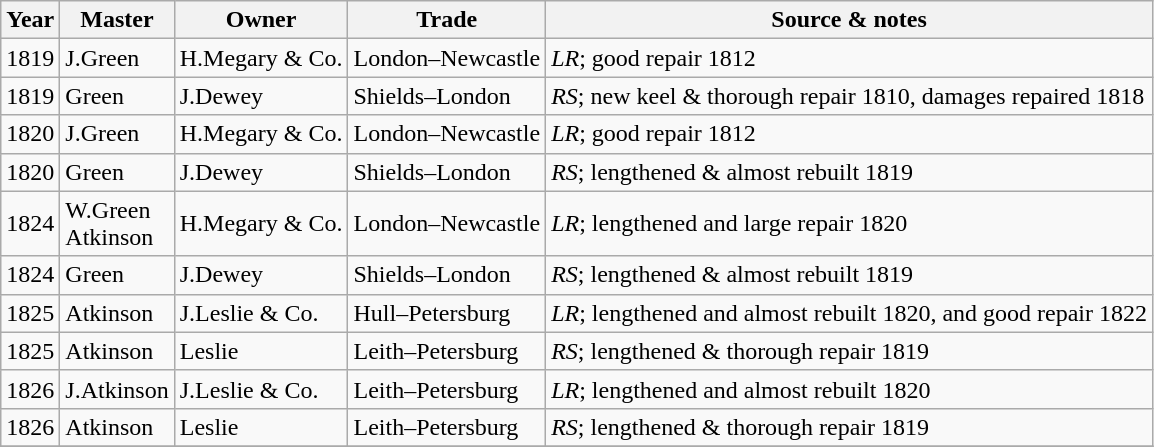<table class=" wikitable">
<tr>
<th>Year</th>
<th>Master</th>
<th>Owner</th>
<th>Trade</th>
<th>Source & notes</th>
</tr>
<tr>
<td>1819</td>
<td>J.Green</td>
<td>H.Megary & Co.</td>
<td>London–Newcastle</td>
<td><em>LR</em>; good repair 1812</td>
</tr>
<tr>
<td>1819</td>
<td>Green</td>
<td>J.Dewey</td>
<td>Shields–London</td>
<td><em>RS</em>; new keel & thorough repair 1810, damages repaired 1818</td>
</tr>
<tr>
<td>1820</td>
<td>J.Green</td>
<td>H.Megary & Co.</td>
<td>London–Newcastle</td>
<td><em>LR</em>; good repair 1812</td>
</tr>
<tr>
<td>1820</td>
<td>Green</td>
<td>J.Dewey</td>
<td>Shields–London</td>
<td><em>RS</em>; lengthened & almost rebuilt 1819</td>
</tr>
<tr>
<td>1824</td>
<td>W.Green<br>Atkinson</td>
<td>H.Megary & Co.</td>
<td>London–Newcastle</td>
<td><em>LR</em>; lengthened and large repair 1820</td>
</tr>
<tr>
<td>1824</td>
<td>Green</td>
<td>J.Dewey</td>
<td>Shields–London</td>
<td><em>RS</em>; lengthened & almost rebuilt 1819</td>
</tr>
<tr>
<td>1825</td>
<td>Atkinson</td>
<td>J.Leslie & Co.</td>
<td>Hull–Petersburg</td>
<td><em>LR</em>; lengthened and almost rebuilt 1820, and good repair 1822</td>
</tr>
<tr>
<td>1825</td>
<td>Atkinson</td>
<td>Leslie</td>
<td>Leith–Petersburg</td>
<td><em>RS</em>; lengthened & thorough repair 1819</td>
</tr>
<tr>
<td>1826</td>
<td>J.Atkinson</td>
<td>J.Leslie & Co.</td>
<td>Leith–Petersburg</td>
<td><em>LR</em>; lengthened and almost rebuilt 1820</td>
</tr>
<tr>
<td>1826</td>
<td>Atkinson</td>
<td>Leslie</td>
<td>Leith–Petersburg</td>
<td><em>RS</em>; lengthened & thorough repair 1819</td>
</tr>
<tr>
</tr>
</table>
